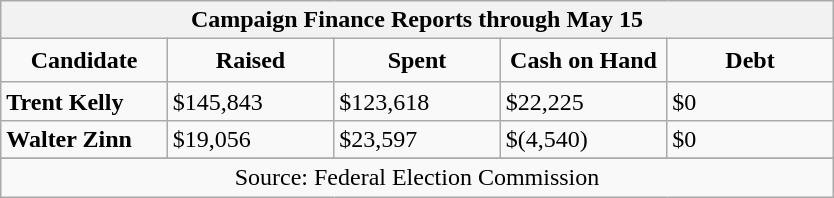<table class="wikitable sortable">
<tr>
<th colspan="5"><strong>Campaign Finance Reports through May 15</strong></th>
</tr>
<tr style="text-align:center;">
<td style="padding:5px; width:100px;"><strong>Candidate</strong></td>
<td style="padding:5px; width:100px;"><strong>Raised</strong></td>
<td style="padding:5px; width:100px;"><strong>Spent</strong></td>
<td style="padding:5px; width:100px;"><strong>Cash on Hand</strong></td>
<td style="padding:5px; width:100px;"><strong>Debt</strong></td>
</tr>
<tr>
<td><strong>Trent Kelly</strong></td>
<td>$145,843</td>
<td>$123,618</td>
<td>$22,225</td>
<td>$0</td>
</tr>
<tr>
<td><strong>Walter Zinn</strong></td>
<td>$19,056</td>
<td>$23,597</td>
<td>$(4,540)</td>
<td>$0</td>
</tr>
<tr>
</tr>
<tr style="text-align:center;" class="sortbottom">
<td colspan="14">Source: Federal Election Commission</td>
</tr>
</table>
